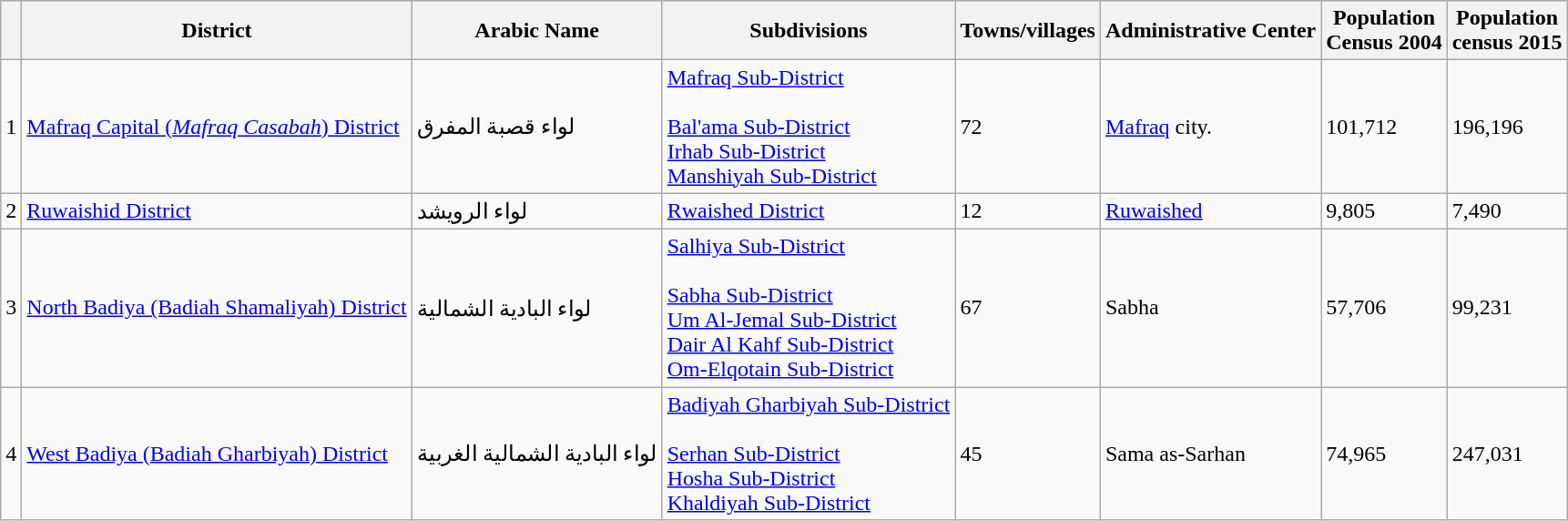<table class="wikitable">
<tr>
<th></th>
<th>District</th>
<th>Arabic Name</th>
<th>Subdivisions</th>
<th>Towns/villages</th>
<th>Administrative Center</th>
<th>Population<br>Census 2004</th>
<th>Population<br>census 2015</th>
</tr>
<tr>
<td>1</td>
<td><a href='#'>Mafraq Capital (<em>Mafraq Casabah</em>) District</a></td>
<td>لواء قصبة المفرق</td>
<td><a href='#'>Mafraq Sub-District</a><br><br><a href='#'>Bal'ama Sub-District</a><br>
<a href='#'>Irhab Sub-District</a><br>
<a href='#'>Manshiyah Sub-District</a></td>
<td>72</td>
<td><a href='#'>Mafraq</a> city.</td>
<td>101,712</td>
<td>196,196</td>
</tr>
<tr>
<td>2</td>
<td><a href='#'>Ruwaishid District</a></td>
<td>لواء الرويشد</td>
<td><a href='#'>Rwaished District</a></td>
<td>12</td>
<td><a href='#'>Ruwaished</a></td>
<td>9,805</td>
<td>7,490</td>
</tr>
<tr>
<td>3</td>
<td><a href='#'>North Badiya (Badiah Shamaliyah) District</a></td>
<td>لواء البادية الشمالية</td>
<td><a href='#'>Salhiya Sub-District</a><br><br><a href='#'>Sabha Sub-District</a><br>
<a href='#'>Um Al-Jemal Sub-District</a><br>
<a href='#'>Dair Al Kahf Sub-District</a><br>
<a href='#'>Om-Elqotain Sub-District</a></td>
<td>67</td>
<td>Sabha</td>
<td>57,706</td>
<td>99,231</td>
</tr>
<tr>
<td>4</td>
<td><a href='#'>West Badiya (Badiah Gharbiyah) District</a></td>
<td>لواء البادية الشمالية الغربية</td>
<td><a href='#'>Badiyah Gharbiyah Sub-District</a><br><br><a href='#'>Serhan Sub-District</a><br>
<a href='#'>Hosha Sub-District</a><br>
<a href='#'>Khaldiyah Sub-District</a></td>
<td>45</td>
<td>Sama as-Sarhan</td>
<td>74,965</td>
<td>247,031</td>
</tr>
</table>
